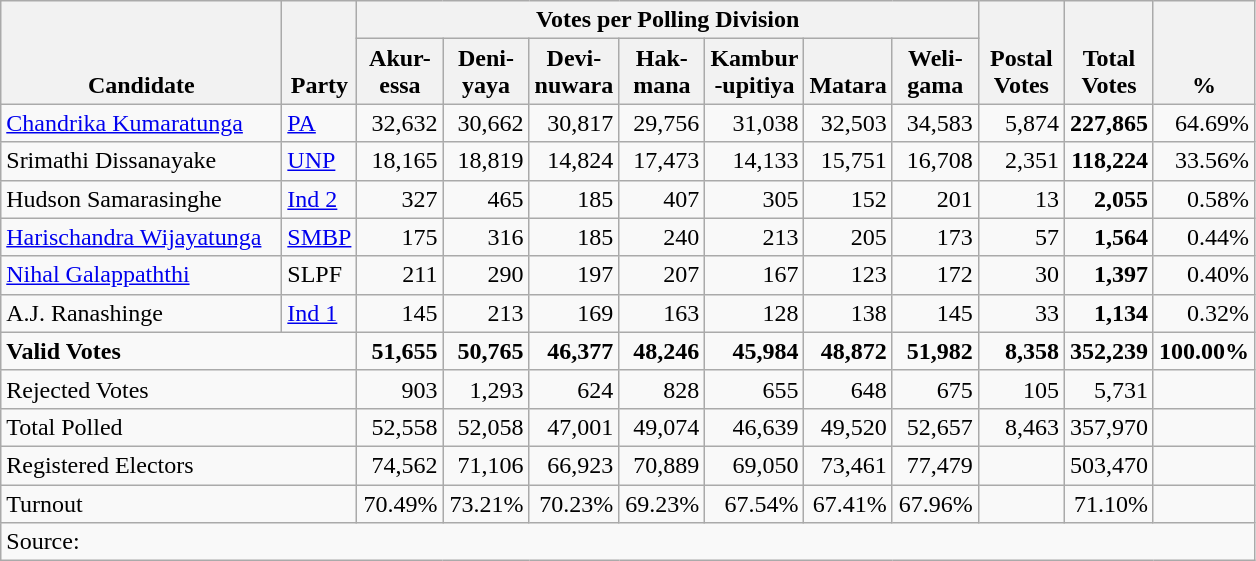<table class="wikitable" border="1" style="text-align:right;">
<tr>
<th align=left valign=bottom rowspan=2 width="180">Candidate</th>
<th align=left valign=bottom rowspan=2 width="40">Party</th>
<th colspan=7>Votes per Polling Division</th>
<th align=center valign=bottom rowspan=2 width="50">Postal<br>Votes</th>
<th align=center valign=bottom rowspan=2 width="50">Total Votes</th>
<th align=center valign=bottom rowspan=2 width="50">%</th>
</tr>
<tr>
<th align=center valign=bottom width="50">Akur-<br>essa</th>
<th align=center valign=bottom width="50">Deni-<br>yaya</th>
<th align=center valign=bottom width="50">Devi-<br>nuwara</th>
<th align=center valign=bottom width="50">Hak-<br>mana</th>
<th align=center valign=bottom width="50">Kambur<br>-upitiya</th>
<th align=center valign=bottom width="50">Matara</th>
<th align=center valign=bottom width="50">Weli-<br>gama</th>
</tr>
<tr>
<td align=left><a href='#'>Chandrika Kumaratunga</a></td>
<td align=left><a href='#'>PA</a></td>
<td>32,632</td>
<td>30,662</td>
<td>30,817</td>
<td>29,756</td>
<td>31,038</td>
<td>32,503</td>
<td>34,583</td>
<td>5,874</td>
<td><strong>227,865</strong></td>
<td>64.69%</td>
</tr>
<tr>
<td align=left>Srimathi Dissanayake</td>
<td align=left><a href='#'>UNP</a></td>
<td>18,165</td>
<td>18,819</td>
<td>14,824</td>
<td>17,473</td>
<td>14,133</td>
<td>15,751</td>
<td>16,708</td>
<td>2,351</td>
<td><strong>118,224</strong></td>
<td>33.56%</td>
</tr>
<tr>
<td align=left>Hudson Samarasinghe</td>
<td align=left><a href='#'>Ind 2</a></td>
<td>327</td>
<td>465</td>
<td>185</td>
<td>407</td>
<td>305</td>
<td>152</td>
<td>201</td>
<td>13</td>
<td><strong>2,055</strong></td>
<td>0.58%</td>
</tr>
<tr>
<td align=left><a href='#'>Harischandra Wijayatunga</a></td>
<td align=left><a href='#'>SMBP</a></td>
<td>175</td>
<td>316</td>
<td>185</td>
<td>240</td>
<td>213</td>
<td>205</td>
<td>173</td>
<td>57</td>
<td><strong>1,564</strong></td>
<td>0.44%</td>
</tr>
<tr>
<td align=left><a href='#'>Nihal Galappaththi</a></td>
<td align=left>SLPF</td>
<td>211</td>
<td>290</td>
<td>197</td>
<td>207</td>
<td>167</td>
<td>123</td>
<td>172</td>
<td>30</td>
<td><strong>1,397</strong></td>
<td>0.40%</td>
</tr>
<tr>
<td align=left>A.J. Ranashinge</td>
<td align=left><a href='#'>Ind 1</a></td>
<td>145</td>
<td>213</td>
<td>169</td>
<td>163</td>
<td>128</td>
<td>138</td>
<td>145</td>
<td>33</td>
<td><strong>1,134</strong></td>
<td>0.32%</td>
</tr>
<tr>
<td align=left colspan=2><strong>Valid Votes</strong></td>
<td><strong>51,655</strong></td>
<td><strong>50,765</strong></td>
<td><strong>46,377</strong></td>
<td><strong>48,246</strong></td>
<td><strong>45,984</strong></td>
<td><strong>48,872</strong></td>
<td><strong>51,982</strong></td>
<td><strong>8,358</strong></td>
<td><strong>352,239</strong></td>
<td><strong>100.00%</strong></td>
</tr>
<tr>
<td align=left colspan=2>Rejected Votes</td>
<td>903</td>
<td>1,293</td>
<td>624</td>
<td>828</td>
<td>655</td>
<td>648</td>
<td>675</td>
<td>105</td>
<td>5,731</td>
<td></td>
</tr>
<tr>
<td align=left colspan=2>Total Polled</td>
<td>52,558</td>
<td>52,058</td>
<td>47,001</td>
<td>49,074</td>
<td>46,639</td>
<td>49,520</td>
<td>52,657</td>
<td>8,463</td>
<td>357,970</td>
<td></td>
</tr>
<tr>
<td align=left colspan=2>Registered Electors</td>
<td>74,562</td>
<td>71,106</td>
<td>66,923</td>
<td>70,889</td>
<td>69,050</td>
<td>73,461</td>
<td>77,479</td>
<td></td>
<td>503,470</td>
<td></td>
</tr>
<tr>
<td align=left colspan=2>Turnout</td>
<td>70.49%</td>
<td>73.21%</td>
<td>70.23%</td>
<td>69.23%</td>
<td>67.54%</td>
<td>67.41%</td>
<td>67.96%</td>
<td></td>
<td>71.10%</td>
<td></td>
</tr>
<tr>
<td align=left colspan=12>Source:</td>
</tr>
</table>
